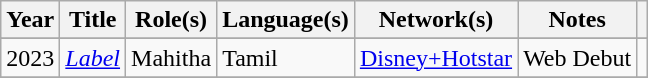<table class="wikitable sortable">
<tr>
<th>Year</th>
<th>Title</th>
<th>Role(s)</th>
<th>Language(s)</th>
<th>Network(s)</th>
<th>Notes</th>
<th></th>
</tr>
<tr>
</tr>
<tr>
<td>2023</td>
<td><em><a href='#'>Label</a></em></td>
<td>Mahitha</td>
<td>Tamil</td>
<td><a href='#'>Disney+Hotstar</a></td>
<td>Web Debut</td>
<td></td>
</tr>
<tr>
</tr>
</table>
